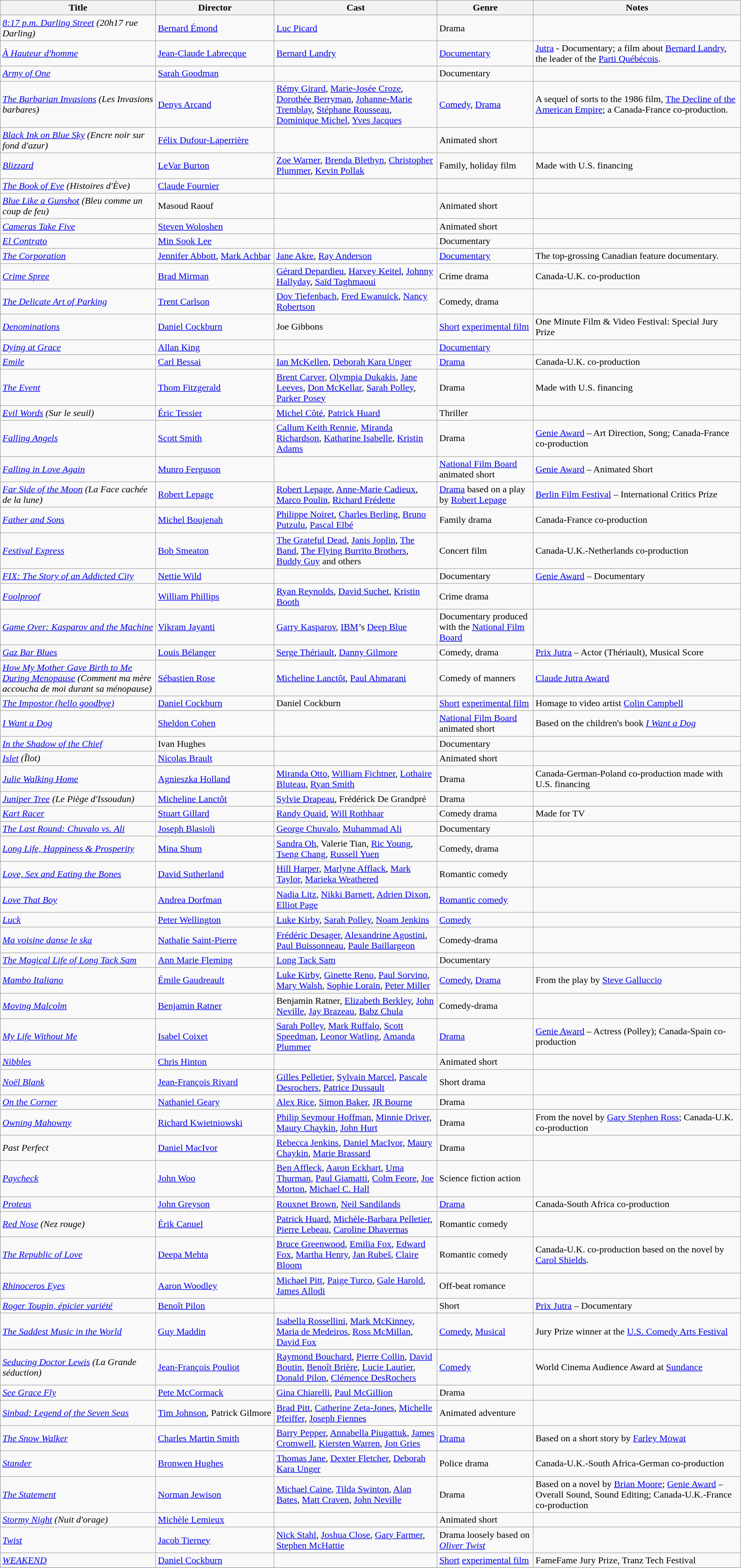<table class="wikitable sortable" width= "100%">
<tr>
<th width=21%>Title</th>
<th width=16%>Director</th>
<th width=22%>Cast</th>
<th width=13%>Genre</th>
<th width=28%>Notes</th>
</tr>
<tr>
<td><em><a href='#'>8:17 p.m. Darling Street</a> (20h17 rue Darling)</em></td>
<td><a href='#'>Bernard Émond</a></td>
<td><a href='#'>Luc Picard</a></td>
<td>Drama</td>
<td></td>
</tr>
<tr>
<td><em><a href='#'>À Hauteur d'homme</a></em></td>
<td><a href='#'>Jean-Claude Labrecque</a></td>
<td><a href='#'>Bernard Landry</a></td>
<td><a href='#'>Documentary</a></td>
<td><a href='#'>Jutra</a> - Documentary; a film about <a href='#'>Bernard Landry</a>, the leader of the <a href='#'>Parti Québécois</a>.</td>
</tr>
<tr>
<td><em><a href='#'>Army of One</a></em></td>
<td><a href='#'>Sarah Goodman</a></td>
<td></td>
<td>Documentary</td>
<td></td>
</tr>
<tr>
<td><em><a href='#'>The Barbarian Invasions</a> (Les Invasions barbares)</em></td>
<td><a href='#'>Denys Arcand</a></td>
<td><a href='#'>Rémy Girard</a>, <a href='#'>Marie-Josée Croze</a>, <a href='#'>Dorothée Berryman</a>, <a href='#'>Johanne-Marie Tremblay</a>, <a href='#'>Stéphane Rousseau</a>, <a href='#'>Dominique Michel</a>, <a href='#'>Yves Jacques</a></td>
<td><a href='#'>Comedy</a>, <a href='#'>Drama</a></td>
<td>A sequel of sorts to the 1986 film, <a href='#'>The Decline of the American Empire</a>; a Canada-France co-production.</td>
</tr>
<tr>
<td><em><a href='#'>Black Ink on Blue Sky</a> (Encre noir sur fond d'azur)</em></td>
<td><a href='#'>Félix Dufour-Laperrière</a></td>
<td></td>
<td>Animated short</td>
<td></td>
</tr>
<tr>
<td><em><a href='#'>Blizzard</a></em></td>
<td><a href='#'>LeVar Burton</a></td>
<td><a href='#'>Zoe Warner</a>, <a href='#'>Brenda Blethyn</a>, <a href='#'>Christopher Plummer</a>, <a href='#'>Kevin Pollak</a></td>
<td>Family, holiday film</td>
<td>Made with U.S. financing</td>
</tr>
<tr>
<td><em><a href='#'>The Book of Eve</a> (Histoires d'Ève)</em></td>
<td><a href='#'>Claude Fournier</a></td>
<td></td>
<td></td>
<td></td>
</tr>
<tr>
<td><em><a href='#'>Blue Like a Gunshot</a> (Bleu comme un coup de feu)</em></td>
<td>Masoud Raouf</td>
<td></td>
<td>Animated short</td>
<td></td>
</tr>
<tr>
<td><em><a href='#'>Cameras Take Five</a></em></td>
<td><a href='#'>Steven Woloshen</a></td>
<td></td>
<td>Animated short</td>
<td></td>
</tr>
<tr>
<td><em><a href='#'>El Contrato</a></em></td>
<td><a href='#'>Min Sook Lee</a></td>
<td></td>
<td>Documentary</td>
<td></td>
</tr>
<tr>
<td><em><a href='#'>The Corporation</a></em></td>
<td><a href='#'>Jennifer Abbott</a>, <a href='#'>Mark Achbar</a></td>
<td><a href='#'>Jane Akre</a>, <a href='#'>Ray Anderson</a></td>
<td><a href='#'>Documentary</a></td>
<td>The top-grossing Canadian feature documentary.</td>
</tr>
<tr>
<td><em><a href='#'>Crime Spree</a></em></td>
<td><a href='#'>Brad Mirman</a></td>
<td><a href='#'>Gérard Depardieu</a>, <a href='#'>Harvey Keitel</a>, <a href='#'>Johnny Hallyday</a>, <a href='#'>Saïd Taghmaoui</a></td>
<td>Crime drama</td>
<td>Canada-U.K. co-production</td>
</tr>
<tr>
<td><em><a href='#'>The Delicate Art of Parking</a></em></td>
<td><a href='#'>Trent Carlson</a></td>
<td><a href='#'>Dov Tiefenbach</a>, <a href='#'>Fred Ewanuick</a>, <a href='#'>Nancy Robertson</a></td>
<td>Comedy, drama</td>
<td></td>
</tr>
<tr>
<td><em><a href='#'>Denominations</a></em></td>
<td><a href='#'>Daniel Cockburn</a></td>
<td>Joe Gibbons</td>
<td><a href='#'>Short</a> <a href='#'>experimental film</a></td>
<td>One Minute Film & Video Festival: Special Jury Prize</td>
</tr>
<tr>
<td><em><a href='#'>Dying at Grace</a></em></td>
<td><a href='#'>Allan King</a></td>
<td></td>
<td><a href='#'>Documentary</a></td>
<td></td>
</tr>
<tr>
<td><em><a href='#'>Emile</a></em></td>
<td><a href='#'>Carl Bessai</a></td>
<td><a href='#'>Ian McKellen</a>, <a href='#'>Deborah Kara Unger</a></td>
<td><a href='#'>Drama</a></td>
<td>Canada-U.K. co-production</td>
</tr>
<tr>
<td><em><a href='#'>The Event</a></em></td>
<td><a href='#'>Thom Fitzgerald</a></td>
<td><a href='#'>Brent Carver</a>, <a href='#'>Olympia Dukakis</a>, <a href='#'>Jane Leeves</a>, <a href='#'>Don McKellar</a>, <a href='#'>Sarah Polley</a>, <a href='#'>Parker Posey</a></td>
<td>Drama</td>
<td>Made with U.S. financing</td>
</tr>
<tr>
<td><em><a href='#'>Evil Words</a> (Sur le seuil)</em></td>
<td><a href='#'>Éric Tessier</a></td>
<td><a href='#'>Michel Côté</a>, <a href='#'>Patrick Huard</a></td>
<td>Thriller</td>
<td></td>
</tr>
<tr>
<td><em><a href='#'>Falling Angels</a></em></td>
<td><a href='#'>Scott Smith</a></td>
<td><a href='#'>Callum Keith Rennie</a>, <a href='#'>Miranda Richardson</a>, <a href='#'>Katharine Isabelle</a>, <a href='#'>Kristin Adams</a></td>
<td>Drama</td>
<td><a href='#'>Genie Award</a> – Art Direction, Song; Canada-France co-production</td>
</tr>
<tr>
<td><em><a href='#'>Falling in Love Again</a></em></td>
<td><a href='#'>Munro Ferguson</a></td>
<td></td>
<td><a href='#'>National Film Board</a> animated short</td>
<td><a href='#'>Genie Award</a> – Animated Short</td>
</tr>
<tr>
<td><em><a href='#'>Far Side of the Moon</a> (La Face cachée de la lune)</em></td>
<td><a href='#'>Robert Lepage</a></td>
<td><a href='#'>Robert Lepage</a>, <a href='#'>Anne-Marie Cadieux</a>, <a href='#'>Marco Poulin</a>, <a href='#'>Richard Frédette</a></td>
<td><a href='#'>Drama</a> based on a play by <a href='#'>Robert Lepage</a></td>
<td><a href='#'>Berlin Film Festival</a> – International Critics Prize</td>
</tr>
<tr>
<td><em><a href='#'>Father and Sons</a></em></td>
<td><a href='#'>Michel Boujenah</a></td>
<td><a href='#'>Philippe Noiret</a>, <a href='#'>Charles Berling</a>, <a href='#'>Bruno Putzulu</a>, <a href='#'>Pascal Elbé</a></td>
<td>Family drama</td>
<td>Canada-France co-production</td>
</tr>
<tr>
<td><em><a href='#'>Festival Express</a></em></td>
<td><a href='#'>Bob Smeaton</a></td>
<td><a href='#'>The Grateful Dead</a>, <a href='#'>Janis Joplin</a>, <a href='#'>The Band</a>, <a href='#'>The Flying Burrito Brothers</a>, <a href='#'>Buddy Guy</a> and others</td>
<td>Concert film</td>
<td>Canada-U.K.-Netherlands co-production</td>
</tr>
<tr>
<td><em><a href='#'>FIX: The Story of an Addicted City</a></em></td>
<td><a href='#'>Nettie Wild</a></td>
<td></td>
<td>Documentary</td>
<td><a href='#'>Genie Award</a> – Documentary</td>
</tr>
<tr>
<td><em><a href='#'>Foolproof</a></em></td>
<td><a href='#'>William Phillips</a></td>
<td><a href='#'>Ryan Reynolds</a>, <a href='#'>David Suchet</a>, <a href='#'>Kristin Booth</a></td>
<td>Crime drama</td>
<td></td>
</tr>
<tr>
<td><em><a href='#'>Game Over: Kasparov and the Machine</a></em></td>
<td><a href='#'>Vikram Jayanti</a></td>
<td><a href='#'>Garry Kasparov</a>, <a href='#'>IBM</a>’s <a href='#'>Deep Blue</a></td>
<td>Documentary produced with the <a href='#'>National Film Board</a></td>
<td></td>
</tr>
<tr>
<td><em><a href='#'>Gaz Bar Blues</a></em></td>
<td><a href='#'>Louis Bélanger</a></td>
<td><a href='#'>Serge Thériault</a>, <a href='#'>Danny Gilmore</a></td>
<td>Comedy, drama</td>
<td><a href='#'>Prix Jutra</a> – Actor (Thériault), Musical Score</td>
</tr>
<tr>
<td><em><a href='#'>How My Mother Gave Birth to Me During Menopause</a> (Comment ma mère accoucha de moi durant sa ménopause)</em></td>
<td><a href='#'>Sébastien Rose</a></td>
<td><a href='#'>Micheline Lanctôt</a>, <a href='#'>Paul Ahmarani</a></td>
<td>Comedy of manners</td>
<td><a href='#'>Claude Jutra Award</a></td>
</tr>
<tr>
<td><em><a href='#'>The Impostor (hello goodbye)</a></em></td>
<td><a href='#'>Daniel Cockburn</a></td>
<td>Daniel Cockburn</td>
<td><a href='#'>Short</a> <a href='#'>experimental film</a></td>
<td>Homage to video artist <a href='#'>Colin Campbell</a></td>
</tr>
<tr>
<td><em><a href='#'>I Want a Dog</a></em></td>
<td><a href='#'>Sheldon Cohen</a></td>
<td></td>
<td><a href='#'>National Film Board</a> animated short</td>
<td>Based on the children's book <em><a href='#'>I Want a Dog</a></em></td>
</tr>
<tr>
<td><em><a href='#'>In the Shadow of the Chief</a></em></td>
<td>Ivan Hughes</td>
<td></td>
<td>Documentary</td>
<td></td>
</tr>
<tr>
<td><em><a href='#'>Islet</a> (Îlot)</em></td>
<td><a href='#'>Nicolas Brault</a></td>
<td></td>
<td>Animated short</td>
<td></td>
</tr>
<tr>
<td><em><a href='#'>Julie Walking Home</a></em></td>
<td><a href='#'>Agnieszka Holland</a></td>
<td><a href='#'>Miranda Otto</a>, <a href='#'>William Fichtner</a>, <a href='#'>Lothaire Bluteau</a>, <a href='#'>Ryan Smith</a></td>
<td>Drama</td>
<td>Canada-German-Poland co-production made with U.S. financing</td>
</tr>
<tr>
<td><em><a href='#'>Juniper Tree</a> (Le Piège d'Issoudun)</em></td>
<td><a href='#'>Micheline Lanctôt</a></td>
<td><a href='#'>Sylvie Drapeau</a>, Frédérick De Grandpré</td>
<td>Drama</td>
<td></td>
</tr>
<tr>
<td><em><a href='#'>Kart Racer</a></em></td>
<td><a href='#'>Stuart Gillard</a></td>
<td><a href='#'>Randy Quaid</a>, <a href='#'>Will Rothhaar</a></td>
<td>Comedy drama</td>
<td>Made for TV</td>
</tr>
<tr>
<td><em><a href='#'>The Last Round: Chuvalo vs. Ali</a></em></td>
<td><a href='#'>Joseph Blasioli</a></td>
<td><a href='#'>George Chuvalo</a>, <a href='#'>Muhammad Ali</a></td>
<td>Documentary</td>
<td></td>
</tr>
<tr>
<td><em><a href='#'>Long Life, Happiness & Prosperity</a></em></td>
<td><a href='#'>Mina Shum</a></td>
<td><a href='#'>Sandra Oh</a>, Valerie Tian, <a href='#'>Ric Young</a>, <a href='#'>Tseng Chang</a>, <a href='#'>Russell Yuen</a></td>
<td>Comedy, drama</td>
<td></td>
</tr>
<tr>
<td><em><a href='#'>Love, Sex and Eating the Bones</a></em></td>
<td><a href='#'>David Sutherland</a></td>
<td><a href='#'>Hill Harper</a>, <a href='#'>Marlyne Afflack</a>, <a href='#'>Mark Taylor</a>, <a href='#'>Marieka Weathered</a></td>
<td>Romantic comedy</td>
<td></td>
</tr>
<tr>
<td><em><a href='#'>Love That Boy</a></em></td>
<td><a href='#'>Andrea Dorfman</a></td>
<td><a href='#'>Nadia Litz</a>, <a href='#'>Nikki Barnett</a>, <a href='#'>Adrien Dixon</a>, <a href='#'>Elliot Page</a></td>
<td><a href='#'>Romantic comedy</a></td>
<td></td>
</tr>
<tr>
<td><em><a href='#'>Luck</a></em></td>
<td><a href='#'>Peter Wellington</a></td>
<td><a href='#'>Luke Kirby</a>, <a href='#'>Sarah Polley</a>, <a href='#'>Noam Jenkins</a></td>
<td><a href='#'>Comedy</a></td>
<td></td>
</tr>
<tr>
<td><em><a href='#'>Ma voisine danse le ska</a></em></td>
<td><a href='#'>Nathalie Saint-Pierre</a></td>
<td><a href='#'>Frédéric Desager</a>, <a href='#'>Alexandrine Agostini</a>, <a href='#'>Paul Buissonneau</a>, <a href='#'>Paule Baillargeon</a></td>
<td>Comedy-drama</td>
<td></td>
</tr>
<tr>
<td><em><a href='#'>The Magical Life of Long Tack Sam</a></em></td>
<td><a href='#'>Ann Marie Fleming</a></td>
<td><a href='#'>Long Tack Sam</a></td>
<td>Documentary</td>
<td></td>
</tr>
<tr>
<td><em><a href='#'>Mambo Italiano</a></em></td>
<td><a href='#'>Émile Gaudreault</a></td>
<td><a href='#'>Luke Kirby</a>, <a href='#'>Ginette Reno</a>, <a href='#'>Paul Sorvino</a>, <a href='#'>Mary Walsh</a>, <a href='#'>Sophie Lorain</a>, <a href='#'>Peter Miller</a></td>
<td><a href='#'>Comedy</a>, <a href='#'>Drama</a></td>
<td>From the play by <a href='#'>Steve Galluccio</a></td>
</tr>
<tr>
<td><em><a href='#'>Moving Malcolm</a></em></td>
<td><a href='#'>Benjamin Ratner</a></td>
<td>Benjamin Ratner, <a href='#'>Elizabeth Berkley</a>, <a href='#'>John Neville</a>, <a href='#'>Jay Brazeau</a>, <a href='#'>Babz Chula</a></td>
<td>Comedy-drama</td>
<td></td>
</tr>
<tr>
<td><em><a href='#'>My Life Without Me</a></em></td>
<td><a href='#'>Isabel Coixet</a></td>
<td><a href='#'>Sarah Polley</a>, <a href='#'>Mark Ruffalo</a>, <a href='#'>Scott Speedman</a>, <a href='#'>Leonor Watling</a>, <a href='#'>Amanda Plummer</a></td>
<td><a href='#'>Drama</a></td>
<td><a href='#'>Genie Award</a> – Actress (Polley); Canada-Spain co-production</td>
</tr>
<tr>
<td><em><a href='#'>Nibbles</a></em></td>
<td><a href='#'>Chris Hinton</a></td>
<td></td>
<td>Animated short</td>
<td></td>
</tr>
<tr>
<td><em><a href='#'>Noël Blank</a></em></td>
<td><a href='#'>Jean-François Rivard</a></td>
<td><a href='#'>Gilles Pelletier</a>, <a href='#'>Sylvain Marcel</a>, <a href='#'>Pascale Desrochers</a>, <a href='#'>Patrice Dussault</a></td>
<td>Short drama</td>
<td></td>
</tr>
<tr>
<td><em><a href='#'>On the Corner</a></em></td>
<td><a href='#'>Nathaniel Geary</a></td>
<td><a href='#'>Alex Rice</a>, <a href='#'>Simon Baker</a>, <a href='#'>JR Bourne</a></td>
<td>Drama</td>
<td></td>
</tr>
<tr>
<td><em><a href='#'>Owning Mahowny</a></em></td>
<td><a href='#'>Richard Kwietniowski</a></td>
<td><a href='#'>Philip Seymour Hoffman</a>, <a href='#'>Minnie Driver</a>, <a href='#'>Maury Chaykin</a>, <a href='#'>John Hurt</a></td>
<td>Drama</td>
<td>From the novel by <a href='#'>Gary Stephen Ross</a>; Canada-U.K. co-production</td>
</tr>
<tr>
<td><em>Past Perfect</em></td>
<td><a href='#'>Daniel MacIvor</a></td>
<td><a href='#'>Rebecca Jenkins</a>, <a href='#'>Daniel MacIvor</a>, <a href='#'>Maury Chaykin</a>, <a href='#'>Marie Brassard</a></td>
<td>Drama</td>
<td></td>
</tr>
<tr>
<td><em><a href='#'>Paycheck</a></em></td>
<td><a href='#'>John Woo</a></td>
<td><a href='#'>Ben Affleck</a>, <a href='#'>Aaron Eckhart</a>, <a href='#'>Uma Thurman</a>, <a href='#'>Paul Giamatti</a>, <a href='#'>Colm Feore</a>, <a href='#'>Joe Morton</a>, <a href='#'>Michael C. Hall</a></td>
<td>Science fiction action</td>
<td></td>
</tr>
<tr>
<td><em><a href='#'>Proteus</a></em></td>
<td><a href='#'>John Greyson</a></td>
<td><a href='#'>Rouxnet Brown</a>, <a href='#'>Neil Sandilands</a></td>
<td><a href='#'>Drama</a></td>
<td>Canada-South Africa co-production</td>
</tr>
<tr>
<td><em><a href='#'>Red Nose</a> (Nez rouge)</em></td>
<td><a href='#'>Érik Canuel</a></td>
<td><a href='#'>Patrick Huard</a>, <a href='#'>Michèle-Barbara Pelletier</a>, <a href='#'>Pierre Lebeau</a>, <a href='#'>Caroline Dhavernas</a></td>
<td>Romantic comedy</td>
<td></td>
</tr>
<tr>
<td><em><a href='#'>The Republic of Love</a></em></td>
<td><a href='#'>Deepa Mehta</a></td>
<td><a href='#'>Bruce Greenwood</a>, <a href='#'>Emilia Fox</a>, <a href='#'>Edward Fox</a>, <a href='#'>Martha Henry</a>, <a href='#'>Jan Rubeš</a>, <a href='#'>Claire Bloom</a></td>
<td>Romantic comedy</td>
<td>Canada-U.K. co-production based on the novel by <a href='#'>Carol Shields</a>.</td>
</tr>
<tr>
<td><em><a href='#'>Rhinoceros Eyes</a></em></td>
<td><a href='#'>Aaron Woodley</a></td>
<td><a href='#'>Michael Pitt</a>, <a href='#'>Paige Turco</a>, <a href='#'>Gale Harold</a>, <a href='#'>James Allodi</a></td>
<td>Off-beat romance</td>
<td></td>
</tr>
<tr>
<td><em><a href='#'>Roger Toupin, épicier variété</a></em></td>
<td><a href='#'>Benoît Pilon</a></td>
<td></td>
<td>Short</td>
<td><a href='#'>Prix Jutra</a> – Documentary</td>
</tr>
<tr>
<td><em><a href='#'>The Saddest Music in the World</a></em></td>
<td><a href='#'>Guy Maddin</a></td>
<td><a href='#'>Isabella Rossellini</a>, <a href='#'>Mark McKinney</a>, <a href='#'>Maria de Medeiros</a>, <a href='#'>Ross McMillan</a>, <a href='#'>David Fox</a></td>
<td><a href='#'>Comedy</a>, <a href='#'>Musical</a></td>
<td>Jury Prize winner at the <a href='#'>U.S. Comedy Arts Festival</a></td>
</tr>
<tr>
<td><em><a href='#'>Seducing Doctor Lewis</a> (La Grande séduction)</em></td>
<td><a href='#'>Jean-François Pouliot</a></td>
<td><a href='#'>Raymond Bouchard</a>, <a href='#'>Pierre Collin</a>, <a href='#'>David Boutin</a>, <a href='#'>Benoît Brière</a>, <a href='#'>Lucie Laurier</a>, <a href='#'>Donald Pilon</a>, <a href='#'>Clémence DesRochers</a></td>
<td><a href='#'>Comedy</a></td>
<td>World Cinema Audience Award at <a href='#'>Sundance</a></td>
</tr>
<tr>
<td><em><a href='#'>See Grace Fly</a></em></td>
<td><a href='#'>Pete McCormack</a></td>
<td><a href='#'>Gina Chiarelli</a>, <a href='#'>Paul McGillion</a></td>
<td>Drama</td>
<td></td>
</tr>
<tr>
<td><em><a href='#'>Sinbad: Legend of the Seven Seas</a></em></td>
<td><a href='#'>Tim Johnson</a>, Patrick Gilmore</td>
<td><a href='#'>Brad Pitt</a>, <a href='#'>Catherine Zeta-Jones</a>, <a href='#'>Michelle Pfeiffer</a>, <a href='#'>Joseph Fiennes</a></td>
<td>Animated adventure</td>
<td></td>
</tr>
<tr>
<td><em><a href='#'>The Snow Walker</a></em></td>
<td><a href='#'>Charles Martin Smith</a></td>
<td><a href='#'>Barry Pepper</a>, <a href='#'>Annabella Piugattuk</a>, <a href='#'>James Cromwell</a>, <a href='#'>Kiersten Warren</a>, <a href='#'>Jon Gries</a></td>
<td><a href='#'>Drama</a></td>
<td>Based on a short story by <a href='#'>Farley Mowat</a></td>
</tr>
<tr>
<td><em><a href='#'>Stander</a></em></td>
<td><a href='#'>Bronwen Hughes</a></td>
<td><a href='#'>Thomas Jane</a>, <a href='#'>Dexter Fletcher</a>, <a href='#'>Deborah Kara Unger</a></td>
<td>Police drama</td>
<td>Canada-U.K.-South Africa-German co-production</td>
</tr>
<tr>
<td><em><a href='#'>The Statement</a></em></td>
<td><a href='#'>Norman Jewison</a></td>
<td><a href='#'>Michael Caine</a>, <a href='#'>Tilda Swinton</a>, <a href='#'>Alan Bates</a>, <a href='#'>Matt Craven</a>, <a href='#'>John Neville</a></td>
<td>Drama</td>
<td>Based on a novel by <a href='#'>Brian Moore</a>; <a href='#'>Genie Award</a> – Overall Sound, Sound Editing; Canada-U.K.-France co-production</td>
</tr>
<tr>
<td><em><a href='#'>Stormy Night</a> (Nuit d'orage)</em></td>
<td><a href='#'>Michèle Lemieux</a></td>
<td></td>
<td>Animated short</td>
<td></td>
</tr>
<tr>
<td><em><a href='#'>Twist</a></em></td>
<td><a href='#'>Jacob Tierney</a></td>
<td><a href='#'>Nick Stahl</a>, <a href='#'>Joshua Close</a>, <a href='#'>Gary Farmer</a>, <a href='#'>Stephen McHattie</a></td>
<td>Drama loosely based on <em><a href='#'>Oliver Twist</a></em></td>
<td></td>
</tr>
<tr>
<td><em><a href='#'>WEAKEND</a></em></td>
<td><a href='#'>Daniel Cockburn</a></td>
<td></td>
<td><a href='#'>Short</a> <a href='#'>experimental film</a></td>
<td>FameFame Jury Prize, Tranz Tech Festival</td>
</tr>
<tr>
</tr>
</table>
